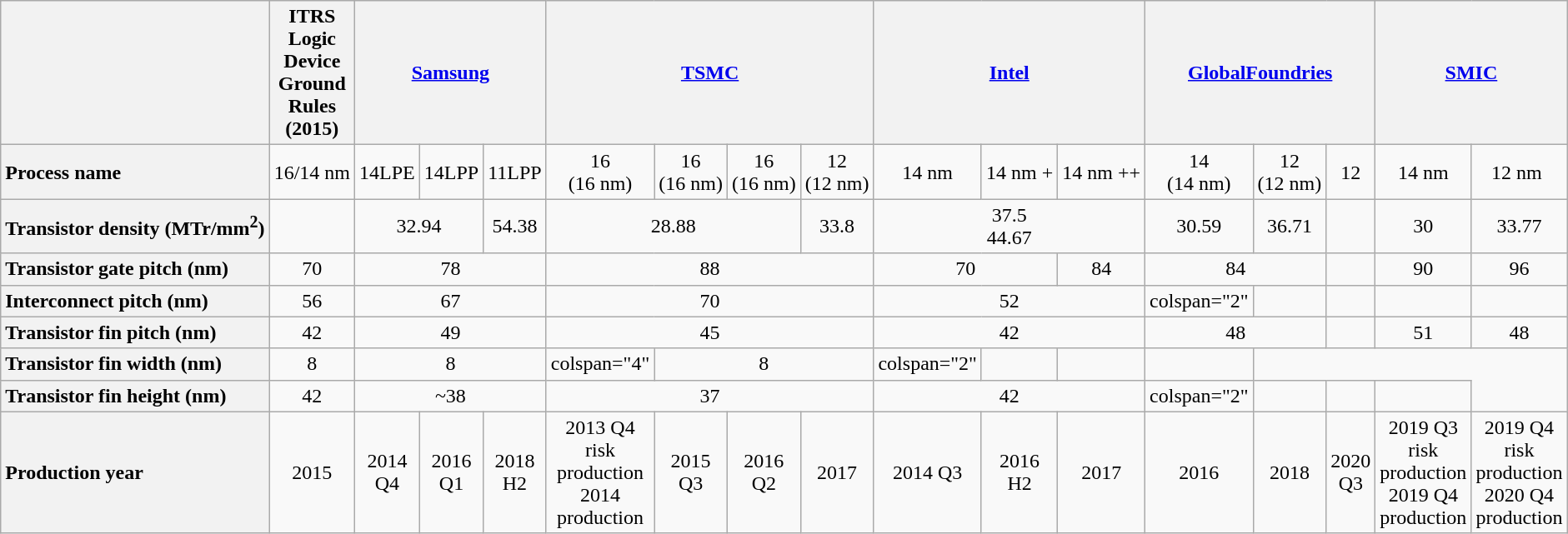<table class="wikitable" style="text-align:center;">
<tr>
<th></th>
<th>ITRS Logic Device<br>Ground Rules (2015)</th>
<th colspan="3"><a href='#'>Samsung</a></th>
<th colspan="4"><a href='#'>TSMC</a></th>
<th colspan="3"><a href='#'>Intel</a></th>
<th colspan="3"><a href='#'>GlobalFoundries</a></th>
<th colspan="2"><a href='#'>SMIC</a></th>
</tr>
<tr>
<th style="text-align:left;">Process name</th>
<td>16/14 nm</td>
<td>14LPE</td>
<td>14LPP</td>
<td>11LPP</td>
<td>16<br>(16 nm)</td>
<td>16<br>(16 nm)</td>
<td>16<br>(16 nm)</td>
<td>12<br>(12 nm)</td>
<td>14 nm</td>
<td>14 nm +</td>
<td>14 nm ++</td>
<td>14<br>(14 nm)</td>
<td>12<br>(12 nm)</td>
<td>12</td>
<td>14 nm</td>
<td>12 nm </td>
</tr>
<tr>
<th style="text-align:left;">Transistor density (MTr/mm<sup>2</sup>)</th>
<td></td>
<td colspan="2">32.94</td>
<td>54.38</td>
<td colspan="3">28.88</td>
<td>33.8</td>
<td colspan="3">37.5<br>44.67</td>
<td>30.59</td>
<td>36.71</td>
<td></td>
<td>30</td>
<td>33.77</td>
</tr>
<tr>
<th style="text-align:left;">Transistor gate pitch (nm)</th>
<td>70</td>
<td colspan="3">78</td>
<td colspan="4">88</td>
<td colspan="2">70</td>
<td>84</td>
<td colspan="2">84</td>
<td></td>
<td>90</td>
<td>96</td>
</tr>
<tr>
<th style="text-align:left;">Interconnect pitch (nm)</th>
<td>56</td>
<td colspan="3">67</td>
<td colspan="4">70</td>
<td colspan="3">52</td>
<td>colspan="2" </td>
<td></td>
<td></td>
<td></td>
</tr>
<tr>
<th style="text-align:left;">Transistor fin pitch (nm)</th>
<td>42</td>
<td colspan="3">49</td>
<td colspan="4">45</td>
<td colspan="3">42</td>
<td colspan="2">48</td>
<td></td>
<td>51</td>
<td>48</td>
</tr>
<tr>
<th style="text-align:left;">Transistor fin width (nm)</th>
<td>8</td>
<td colspan="3">8</td>
<td>colspan="4" </td>
<td colspan="3">8</td>
<td>colspan="2" </td>
<td></td>
<td></td>
<td></td>
</tr>
<tr>
<th style="text-align:left;">Transistor fin height (nm)</th>
<td>42</td>
<td colspan="3">~38</td>
<td colspan="4">37</td>
<td colspan="3">42</td>
<td>colspan="2" </td>
<td></td>
<td></td>
<td></td>
</tr>
<tr>
<th style="text-align:left;">Production year</th>
<td>2015</td>
<td>2014 Q4</td>
<td>2016 Q1</td>
<td>2018 H2</td>
<td>2013 Q4 risk production<br>2014 production</td>
<td>2015 Q3</td>
<td>2016 Q2</td>
<td>2017</td>
<td>2014 Q3</td>
<td>2016 H2</td>
<td>2017</td>
<td>2016</td>
<td>2018</td>
<td>2020 Q3</td>
<td>2019 Q3 risk production<br>2019 Q4 production</td>
<td>2019 Q4 risk production<br>2020 Q4 production</td>
</tr>
</table>
